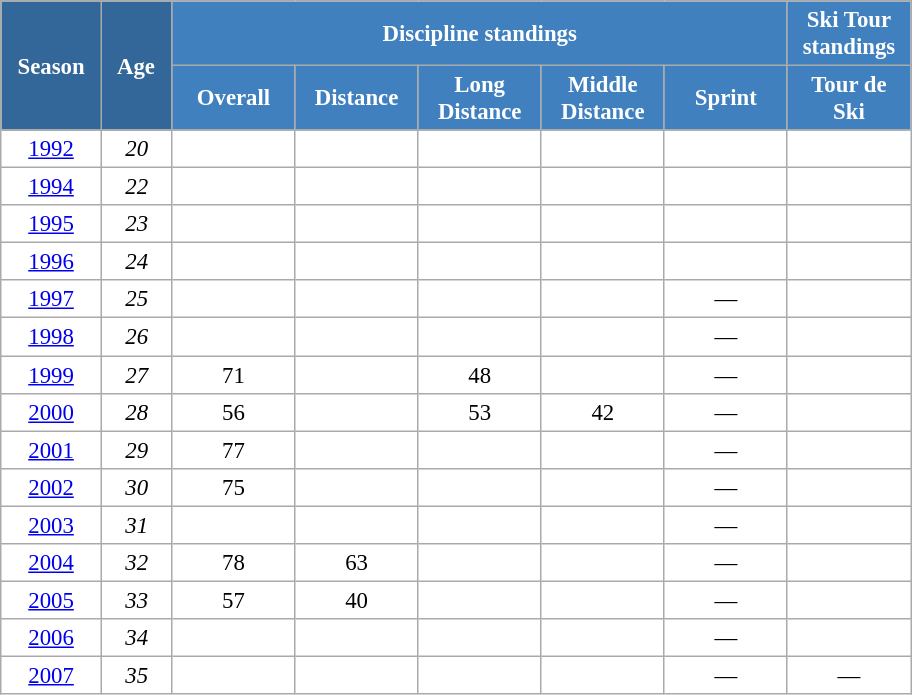<table class="wikitable" style="font-size:95%; text-align:center; border:grey solid 1px; border-collapse:collapse; background:#ffffff;">
<tr>
<th style="background-color:#369; color:white; width:60px;" rowspan="2"> Season </th>
<th style="background-color:#369; color:white; width:40px;" rowspan="2"> Age </th>
<th style="background-color:#4180be; color:white;" colspan="5">Discipline standings</th>
<th style="background-color:#4180be; color:white;" colspan="1">Ski Tour standings</th>
</tr>
<tr>
<th style="background-color:#4180be; color:white; width:75px;">Overall</th>
<th style="background-color:#4180be; color:white; width:75px;">Distance</th>
<th style="background-color:#4180be; color:white; width:75px;">Long Distance</th>
<th style="background-color:#4180be; color:white; width:75px;">Middle Distance</th>
<th style="background-color:#4180be; color:white; width:75px;">Sprint</th>
<th style="background-color:#4180be; color:white; width:75px;">Tour de<br>Ski</th>
</tr>
<tr>
<td><a href='#'>1992</a></td>
<td><em>20</em></td>
<td></td>
<td></td>
<td></td>
<td></td>
<td></td>
<td></td>
</tr>
<tr>
<td><a href='#'>1994</a></td>
<td><em>22</em></td>
<td></td>
<td></td>
<td></td>
<td></td>
<td></td>
<td></td>
</tr>
<tr>
<td><a href='#'>1995</a></td>
<td><em>23</em></td>
<td></td>
<td></td>
<td></td>
<td></td>
<td></td>
<td></td>
</tr>
<tr>
<td><a href='#'>1996</a></td>
<td><em>24</em></td>
<td></td>
<td></td>
<td></td>
<td></td>
<td></td>
<td></td>
</tr>
<tr>
<td><a href='#'>1997</a></td>
<td><em>25</em></td>
<td></td>
<td></td>
<td></td>
<td></td>
<td>—</td>
<td></td>
</tr>
<tr>
<td><a href='#'>1998</a></td>
<td><em>26</em></td>
<td></td>
<td></td>
<td></td>
<td></td>
<td>—</td>
<td></td>
</tr>
<tr>
<td><a href='#'>1999</a></td>
<td><em>27</em></td>
<td>71</td>
<td></td>
<td>48</td>
<td></td>
<td>—</td>
<td></td>
</tr>
<tr>
<td><a href='#'>2000</a></td>
<td><em>28</em></td>
<td>56</td>
<td></td>
<td>53</td>
<td>42</td>
<td>—</td>
<td></td>
</tr>
<tr>
<td><a href='#'>2001</a></td>
<td><em>29</em></td>
<td>77</td>
<td></td>
<td></td>
<td></td>
<td>—</td>
<td></td>
</tr>
<tr>
<td><a href='#'>2002</a></td>
<td><em>30</em></td>
<td>75</td>
<td></td>
<td></td>
<td></td>
<td>—</td>
<td></td>
</tr>
<tr>
<td><a href='#'>2003</a></td>
<td><em>31</em></td>
<td></td>
<td></td>
<td></td>
<td></td>
<td>—</td>
<td></td>
</tr>
<tr>
<td><a href='#'>2004</a></td>
<td><em>32</em></td>
<td>78</td>
<td>63</td>
<td></td>
<td></td>
<td>—</td>
<td></td>
</tr>
<tr>
<td><a href='#'>2005</a></td>
<td><em>33</em></td>
<td>57</td>
<td>40</td>
<td></td>
<td></td>
<td>—</td>
<td></td>
</tr>
<tr>
<td><a href='#'>2006</a></td>
<td><em>34</em></td>
<td></td>
<td></td>
<td></td>
<td></td>
<td>—</td>
<td></td>
</tr>
<tr>
<td><a href='#'>2007</a></td>
<td><em>35</em></td>
<td></td>
<td></td>
<td></td>
<td></td>
<td>—</td>
<td>—</td>
</tr>
</table>
